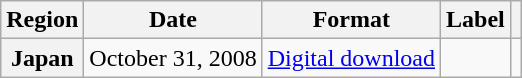<table class="wikitable plainrowheaders">
<tr>
<th>Region</th>
<th>Date</th>
<th>Format</th>
<th>Label</th>
<th></th>
</tr>
<tr>
<th scope="row">Japan</th>
<td>October 31, 2008</td>
<td><a href='#'>Digital download</a></td>
<td></td>
<td></td>
</tr>
</table>
